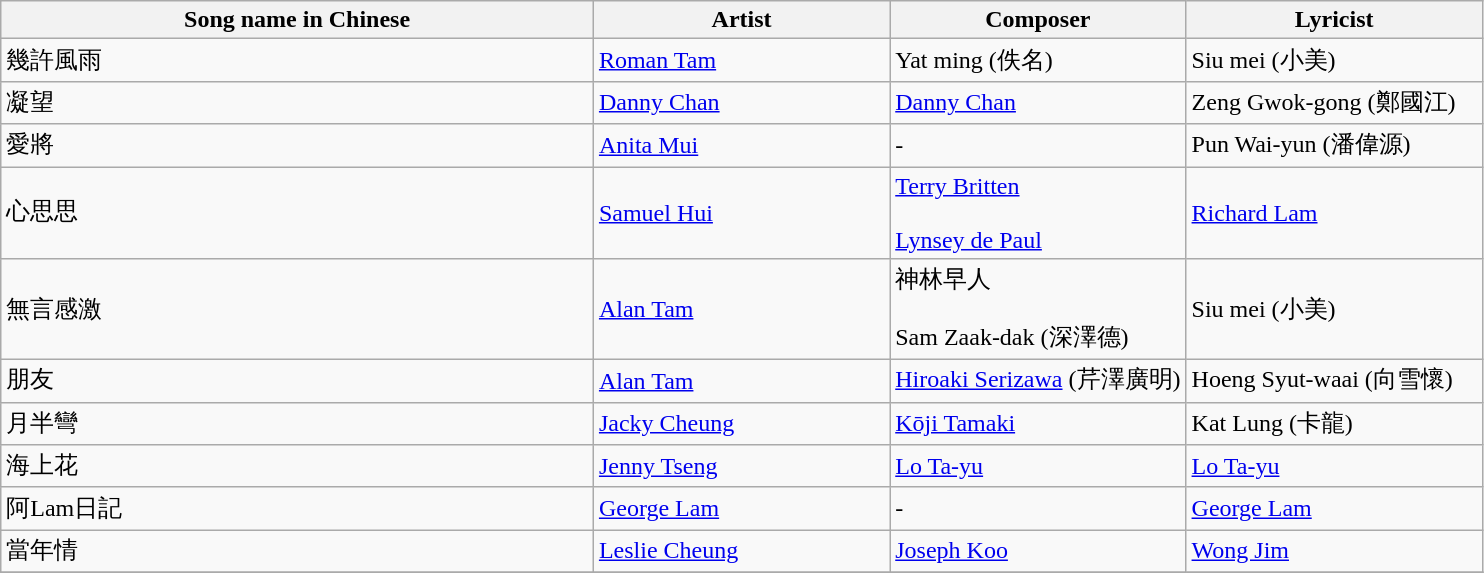<table class="wikitable">
<tr>
<th width=40%>Song name in Chinese</th>
<th width=20%>Artist</th>
<th width=20%>Composer</th>
<th width=20%>Lyricist</th>
</tr>
<tr>
<td>幾許風雨</td>
<td><a href='#'>Roman Tam</a></td>
<td>Yat ming (佚名)</td>
<td>Siu mei (小美)</td>
</tr>
<tr>
<td>凝望</td>
<td><a href='#'>Danny Chan</a></td>
<td><a href='#'>Danny Chan</a></td>
<td>Zeng Gwok-gong (鄭國江)</td>
</tr>
<tr>
<td>愛將</td>
<td><a href='#'>Anita Mui</a></td>
<td>-</td>
<td>Pun Wai-yun (潘偉源)</td>
</tr>
<tr>
<td>心思思</td>
<td><a href='#'>Samuel Hui</a></td>
<td><a href='#'>Terry Britten</a><br><br><a href='#'>Lynsey de Paul</a></td>
<td><a href='#'>Richard Lam</a></td>
</tr>
<tr>
<td>無言感激</td>
<td><a href='#'>Alan Tam</a></td>
<td>神林早人<br><br>Sam Zaak-dak (深澤德)</td>
<td>Siu mei (小美)</td>
</tr>
<tr>
<td>朋友</td>
<td><a href='#'>Alan Tam</a></td>
<td><a href='#'>Hiroaki Serizawa</a> (芹澤廣明)</td>
<td>Hoeng Syut-waai (向雪懷)</td>
</tr>
<tr>
<td>月半彎</td>
<td><a href='#'>Jacky Cheung</a></td>
<td><a href='#'>Kōji Tamaki</a></td>
<td>Kat Lung (卡龍)</td>
</tr>
<tr>
<td>海上花</td>
<td><a href='#'>Jenny Tseng</a></td>
<td><a href='#'>Lo Ta-yu</a></td>
<td><a href='#'>Lo Ta-yu</a></td>
</tr>
<tr>
<td>阿Lam日記</td>
<td><a href='#'>George Lam</a></td>
<td>-</td>
<td><a href='#'>George Lam</a></td>
</tr>
<tr>
<td>當年情</td>
<td><a href='#'>Leslie Cheung</a></td>
<td><a href='#'>Joseph Koo</a></td>
<td><a href='#'>Wong Jim</a></td>
</tr>
<tr>
</tr>
</table>
